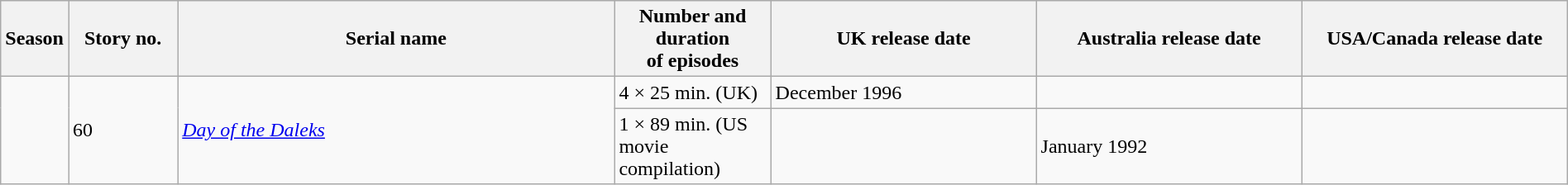<table class="wikitable sortable" style="width:100%;">
<tr>
<th style="width:4%;">Season</th>
<th style="width:7%;">Story no.</th>
<th style="width:28%;">Serial name</th>
<th style="width:10%;">Number and duration<br>of episodes</th>
<th style="width:17%;">UK release date</th>
<th style="width:17%;">Australia  release date</th>
<th style="width:17%;">USA/Canada release date</th>
</tr>
<tr>
<td rowspan="2"></td>
<td rowspan=2>60</td>
<td rowspan=2><em><a href='#'>Day of the Daleks</a></em></td>
<td>4 × 25 min. (UK)</td>
<td data-sort-value="1996-12">December 1996</td>
<td></td>
<td></td>
</tr>
<tr>
<td>1 × 89 min. (US movie compilation)</td>
<td></td>
<td data-sort-value="1992-01">January 1992</td>
<td></td>
</tr>
</table>
